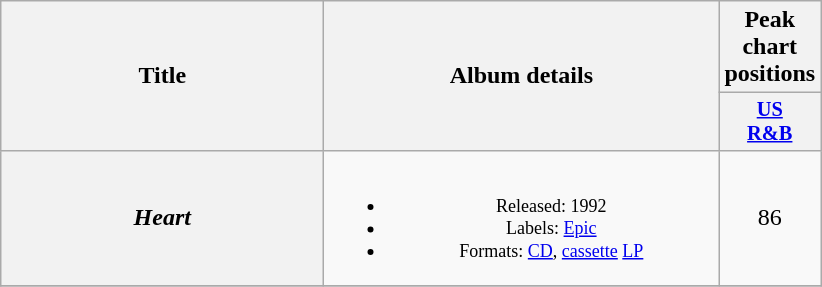<table class="wikitable plainrowheaders" style="text-align:center;">
<tr>
<th scope="col" rowspan="2" style="width:13em;">Title</th>
<th scope="col" rowspan="2" style="width:16em;">Album details</th>
<th scope="col" colspan="1">Peak chart positions</th>
</tr>
<tr>
<th scope="col" style="width:3em;font-size:85%;"><a href='#'>US<br>R&B</a><br></th>
</tr>
<tr>
<th scope="row"><em>Heart</em></th>
<td style="font-size:12px;"><br><ul><li>Released: 1992</li><li>Labels: <a href='#'>Epic</a></li><li>Formats: <a href='#'>CD</a>, <a href='#'>cassette</a> <a href='#'>LP</a></li></ul></td>
<td>86</td>
</tr>
<tr>
</tr>
</table>
